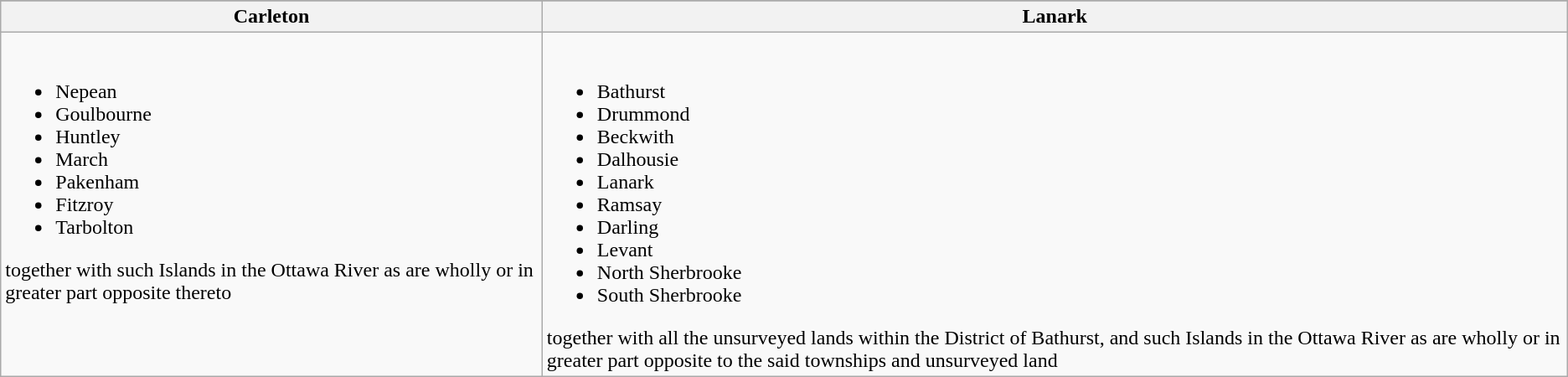<table class = "wikitable">
<tr>
</tr>
<tr>
<th>Carleton</th>
<th>Lanark</th>
</tr>
<tr valign="top">
<td><br><ul><li>Nepean</li><li>Goulbourne</li><li>Huntley</li><li>March</li><li>Pakenham</li><li>Fitzroy</li><li>Tarbolton</li></ul>
together with such Islands in the Ottawa River as are wholly or in greater part opposite thereto</td>
<td><br><ul><li>Bathurst</li><li>Drummond</li><li>Beckwith</li><li>Dalhousie</li><li>Lanark</li><li>Ramsay</li><li>Darling</li><li>Levant</li><li>North Sherbrooke</li><li>South Sherbrooke</li></ul>
together with all the unsurveyed lands within the District of Bathurst, and such Islands in the Ottawa River as are wholly or in greater part opposite to the said townships and unsurveyed land</td>
</tr>
</table>
